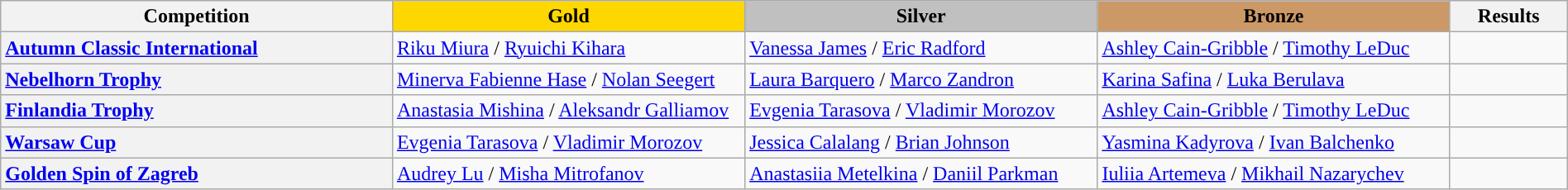<table class="wikitable unsortable" style="text-align:left; width:100%">
<tr>
<th scope="col" style="text-align:center; width:25%;">Competition</th>
<td scope="col" style="text-align:center; width:22.5%; background:gold"><strong>Gold</strong></td>
<td scope="col" style="text-align:center; width:22.5%; background:silver"><strong>Silver</strong></td>
<td scope="col" style="text-align:center; width:22.5%; background:#c96"><strong>Bronze</strong></td>
<th scope="col" style="text-align:center; width:7.5%;">Results</th>
</tr>
<tr>
<th scope="row" style="text-align:left"> <a href='#'>Autumn Classic International</a></th>
<td> <a href='#'>Riku Miura</a> / <a href='#'>Ryuichi Kihara</a></td>
<td> <a href='#'>Vanessa James</a> / <a href='#'>Eric Radford</a></td>
<td> <a href='#'>Ashley Cain-Gribble</a> / <a href='#'>Timothy LeDuc</a></td>
<td></td>
</tr>
<tr>
<th scope="row" style="text-align:left"> <a href='#'>Nebelhorn Trophy</a></th>
<td> <a href='#'>Minerva Fabienne Hase</a> / <a href='#'>Nolan Seegert</a></td>
<td> <a href='#'>Laura Barquero</a> / <a href='#'>Marco Zandron</a></td>
<td> <a href='#'>Karina Safina</a> / <a href='#'>Luka Berulava</a></td>
<td></td>
</tr>
<tr>
<th scope="row" style="text-align:left"> <a href='#'>Finlandia Trophy</a></th>
<td> <a href='#'>Anastasia Mishina</a> / <a href='#'>Aleksandr Galliamov</a></td>
<td> <a href='#'>Evgenia Tarasova</a> / <a href='#'>Vladimir Morozov</a></td>
<td> <a href='#'>Ashley Cain-Gribble</a> / <a href='#'>Timothy LeDuc</a></td>
<td></td>
</tr>
<tr>
<th scope="row" style="text-align:left"> <a href='#'>Warsaw Cup</a></th>
<td> <a href='#'>Evgenia Tarasova</a> / <a href='#'>Vladimir Morozov</a></td>
<td> <a href='#'>Jessica Calalang</a> / <a href='#'>Brian Johnson</a></td>
<td> <a href='#'>Yasmina Kadyrova</a> / <a href='#'>Ivan Balchenko</a></td>
<td></td>
</tr>
<tr>
<th scope="row" style="text-align:left"> <a href='#'>Golden Spin of Zagreb</a></th>
<td> <a href='#'>Audrey Lu</a> / <a href='#'>Misha Mitrofanov</a></td>
<td> <a href='#'>Anastasiia Metelkina</a> / <a href='#'>Daniil Parkman</a></td>
<td> <a href='#'>Iuliia Artemeva</a> / <a href='#'>Mikhail Nazarychev</a></td>
<td></td>
</tr>
</table>
